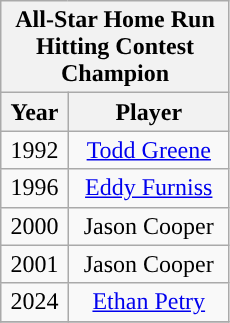<table class="wikitable" style="display: inline-table; margin-right: 20px; text-align:center">
<tr>
<th scope="col" colspan="2" style="width: 145px;">All-Star Home Run Hitting Contest Champion</th>
</tr>
<tr>
<th scope="col">Year</th>
<th scope="col">Player</th>
</tr>
<tr>
<td>1992</td>
<td><a href='#'>Todd Greene</a></td>
</tr>
<tr>
<td>1996</td>
<td><a href='#'>Eddy Furniss</a></td>
</tr>
<tr>
<td>2000</td>
<td>Jason Cooper</td>
</tr>
<tr>
<td>2001</td>
<td>Jason Cooper</td>
</tr>
<tr>
<td>2024</td>
<td><a href='#'>Ethan Petry</a></td>
</tr>
<tr>
</tr>
</table>
